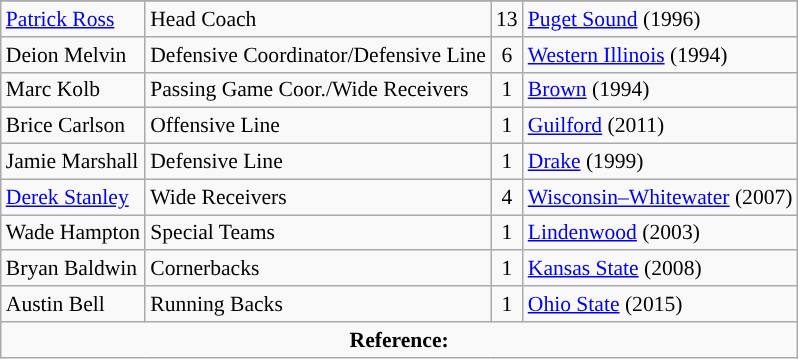<table class="wikitable" border="1" style="font-size:90%;">
<tr>
</tr>
<tr>
<td><a href='#'>Patrick Ross</a></td>
<td>Head Coach</td>
<td align=center>13</td>
<td><a href='#'>Puget Sound</a> (1996)</td>
</tr>
<tr>
<td>Deion Melvin</td>
<td>Defensive Coordinator/Defensive Line</td>
<td align=center>6</td>
<td><a href='#'>Western Illinois</a> (1994)</td>
</tr>
<tr>
<td>Marc Kolb</td>
<td>Passing Game Coor./Wide Receivers</td>
<td align=center>1</td>
<td><a href='#'>Brown</a> (1994)</td>
</tr>
<tr>
<td>Brice Carlson</td>
<td>Offensive Line</td>
<td align=center>1</td>
<td><a href='#'>Guilford</a> (2011)</td>
</tr>
<tr>
<td>Jamie Marshall</td>
<td>Defensive Line</td>
<td align=center>1</td>
<td><a href='#'>Drake</a> (1999)</td>
</tr>
<tr>
<td><a href='#'>Derek Stanley</a></td>
<td>Wide Receivers</td>
<td align=center>4</td>
<td><a href='#'>Wisconsin–Whitewater</a> (2007)</td>
</tr>
<tr>
<td>Wade Hampton</td>
<td>Special Teams</td>
<td align=center>1</td>
<td><a href='#'>Lindenwood</a> (2003)</td>
</tr>
<tr>
<td>Bryan Baldwin</td>
<td>Cornerbacks</td>
<td align=center>1</td>
<td><a href='#'>Kansas State</a> (2008)</td>
</tr>
<tr>
<td>Austin Bell</td>
<td>Running Backs</td>
<td align=center>1</td>
<td><a href='#'>Ohio State</a> (2015)</td>
</tr>
<tr align="center">
<td colspan=4><strong>Reference:</strong></td>
</tr>
</table>
